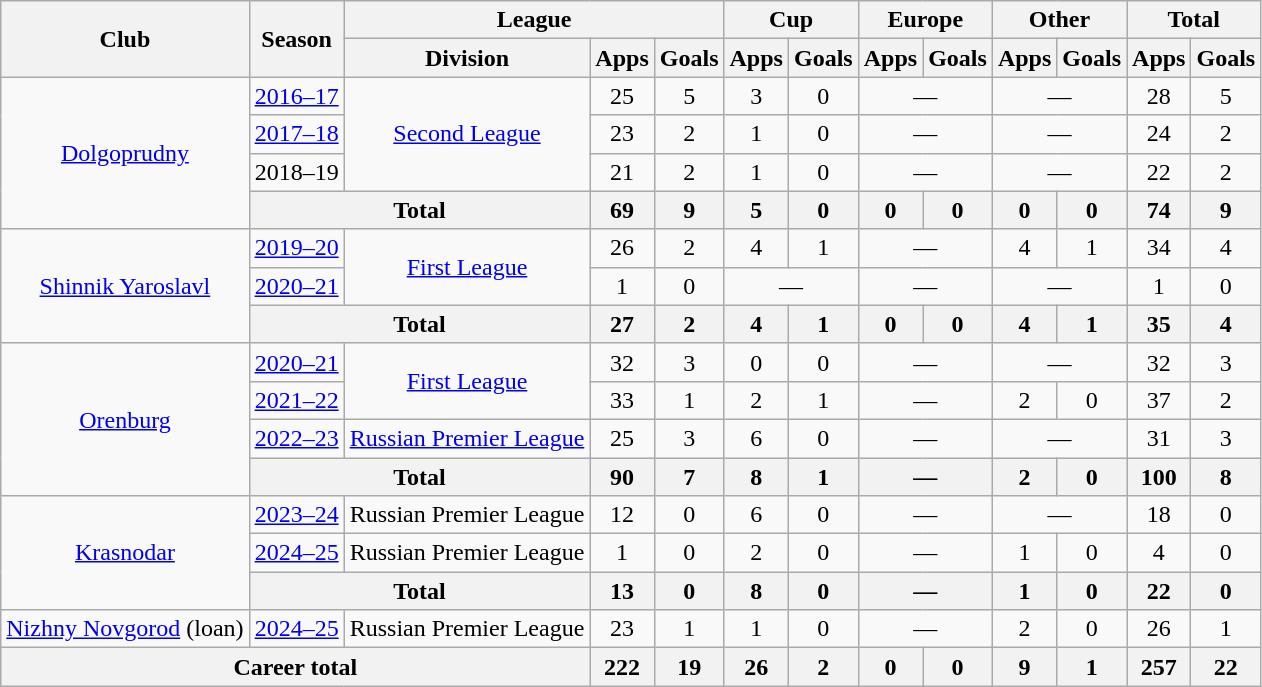<table class="wikitable" style="text-align: center;">
<tr>
<th rowspan="2">Club</th>
<th rowspan="2">Season</th>
<th colspan="3">League</th>
<th colspan="2">Cup</th>
<th colspan="2">Europe</th>
<th colspan="2">Other</th>
<th colspan="2">Total</th>
</tr>
<tr>
<th>Division</th>
<th>Apps</th>
<th>Goals</th>
<th>Apps</th>
<th>Goals</th>
<th>Apps</th>
<th>Goals</th>
<th>Apps</th>
<th>Goals</th>
<th>Apps</th>
<th>Goals</th>
</tr>
<tr>
<td rowspan="4"><a href='#'>Dolgoprudny</a></td>
<td><a href='#'>2016–17</a></td>
<td rowspan="3"><a href='#'>Second League</a></td>
<td>25</td>
<td>5</td>
<td>3</td>
<td>0</td>
<td colspan="2">—</td>
<td colspan="2">—</td>
<td>28</td>
<td>5</td>
</tr>
<tr>
<td><a href='#'>2017–18</a></td>
<td>23</td>
<td>2</td>
<td>1</td>
<td>0</td>
<td colspan="2">—</td>
<td colspan="2">—</td>
<td>24</td>
<td>2</td>
</tr>
<tr>
<td>2018–19</td>
<td>21</td>
<td>2</td>
<td>1</td>
<td>0</td>
<td colspan="2">—</td>
<td colspan="2">—</td>
<td>22</td>
<td>2</td>
</tr>
<tr>
<th colspan=2>Total</th>
<th>69</th>
<th>9</th>
<th>5</th>
<th>0</th>
<th>0</th>
<th>0</th>
<th>0</th>
<th>0</th>
<th>74</th>
<th>9</th>
</tr>
<tr>
<td rowspan="3"><a href='#'>Shinnik Yaroslavl</a></td>
<td><a href='#'>2019–20</a></td>
<td rowspan="2"><a href='#'>First League</a></td>
<td>26</td>
<td>2</td>
<td>4</td>
<td>1</td>
<td colspan="2">—</td>
<td>4</td>
<td>1</td>
<td>34</td>
<td>4</td>
</tr>
<tr>
<td><a href='#'>2020–21</a></td>
<td>1</td>
<td>0</td>
<td colspan="2">—</td>
<td colspan="2">—</td>
<td colspan="2">—</td>
<td>1</td>
<td>0</td>
</tr>
<tr>
<th colspan=2>Total</th>
<th>27</th>
<th>2</th>
<th>4</th>
<th>1</th>
<th>0</th>
<th>0</th>
<th>4</th>
<th>1</th>
<th>35</th>
<th>4</th>
</tr>
<tr>
<td rowspan="4"><a href='#'>Orenburg</a></td>
<td><a href='#'>2020–21</a></td>
<td rowspan="2"><a href='#'>First League</a></td>
<td>32</td>
<td>3</td>
<td>0</td>
<td>0</td>
<td colspan="2">—</td>
<td colspan="2">—</td>
<td>32</td>
<td>3</td>
</tr>
<tr>
<td><a href='#'>2021–22</a></td>
<td>33</td>
<td>1</td>
<td>2</td>
<td>1</td>
<td colspan="2">—</td>
<td>2</td>
<td>0</td>
<td>37</td>
<td>2</td>
</tr>
<tr>
<td><a href='#'>2022–23</a></td>
<td><a href='#'>Russian Premier League</a></td>
<td>25</td>
<td>3</td>
<td>6</td>
<td>0</td>
<td colspan="2">—</td>
<td colspan="2">—</td>
<td>31</td>
<td>3</td>
</tr>
<tr>
<th colspan="2">Total</th>
<th>90</th>
<th>7</th>
<th>8</th>
<th>1</th>
<th colspan="2">—</th>
<th>2</th>
<th>0</th>
<th>100</th>
<th>8</th>
</tr>
<tr>
<td rowspan="3"><a href='#'>Krasnodar</a></td>
<td><a href='#'>2023–24</a></td>
<td>Russian Premier League</td>
<td>12</td>
<td>0</td>
<td>6</td>
<td>0</td>
<td colspan="2">—</td>
<td colspan="2">—</td>
<td>18</td>
<td>0</td>
</tr>
<tr>
<td><a href='#'>2024–25</a></td>
<td>Russian Premier League</td>
<td>1</td>
<td>0</td>
<td>2</td>
<td>0</td>
<td colspan="2">—</td>
<td>1</td>
<td>0</td>
<td>4</td>
<td>0</td>
</tr>
<tr>
<th colspan="2">Total</th>
<th>13</th>
<th>0</th>
<th>8</th>
<th>0</th>
<th colspan="2">—</th>
<th>1</th>
<th>0</th>
<th>22</th>
<th>0</th>
</tr>
<tr>
<td><a href='#'>Nizhny Novgorod</a> (loan)</td>
<td><a href='#'>2024–25</a></td>
<td>Russian Premier League</td>
<td>23</td>
<td>1</td>
<td>1</td>
<td>0</td>
<td colspan="2">—</td>
<td>2</td>
<td>0</td>
<td>26</td>
<td>1</td>
</tr>
<tr>
<th colspan="3">Career total</th>
<th>222</th>
<th>19</th>
<th>26</th>
<th>2</th>
<th>0</th>
<th>0</th>
<th>9</th>
<th>1</th>
<th>257</th>
<th>22</th>
</tr>
</table>
